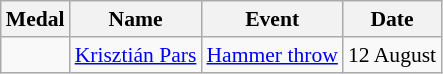<table class="wikitable" style="font-size:90%">
<tr>
<th>Medal</th>
<th>Name</th>
<th>Event</th>
<th>Date</th>
</tr>
<tr>
<td></td>
<td><a href='#'>Krisztián Pars</a></td>
<td><a href='#'>Hammer throw</a></td>
<td>12 August</td>
</tr>
</table>
